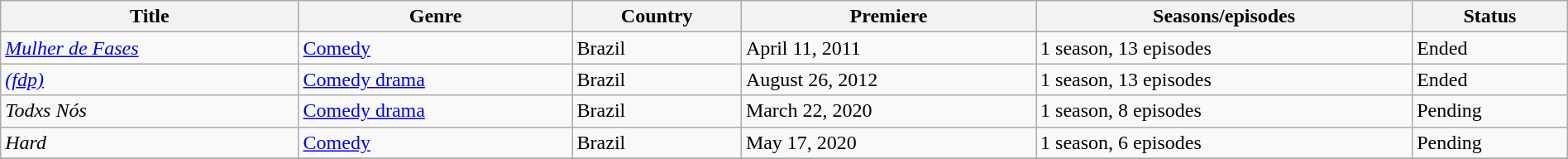<table class="wikitable sortable" style="width:100%;">
<tr>
<th>Title</th>
<th>Genre</th>
<th>Country</th>
<th>Premiere</th>
<th>Seasons/episodes</th>
<th>Status</th>
</tr>
<tr>
<td><em><a href='#'>Mulher de Fases</a></em></td>
<td><a href='#'>Comedy</a></td>
<td>Brazil</td>
<td>April 11, 2011</td>
<td>1 season, 13 episodes</td>
<td>Ended</td>
</tr>
<tr>
<td><em><a href='#'>(fdp)</a></em></td>
<td><a href='#'>Comedy drama</a></td>
<td>Brazil</td>
<td>August 26, 2012</td>
<td>1 season, 13 episodes</td>
<td>Ended</td>
</tr>
<tr>
<td><em>Todxs Nós</em></td>
<td><a href='#'>Comedy drama</a></td>
<td>Brazil</td>
<td>March 22, 2020</td>
<td>1 season, 8 episodes</td>
<td>Pending</td>
</tr>
<tr>
<td><em>Hard</em></td>
<td><a href='#'>Comedy</a></td>
<td>Brazil</td>
<td>May 17, 2020</td>
<td>1 season, 6 episodes</td>
<td>Pending</td>
</tr>
<tr>
</tr>
</table>
